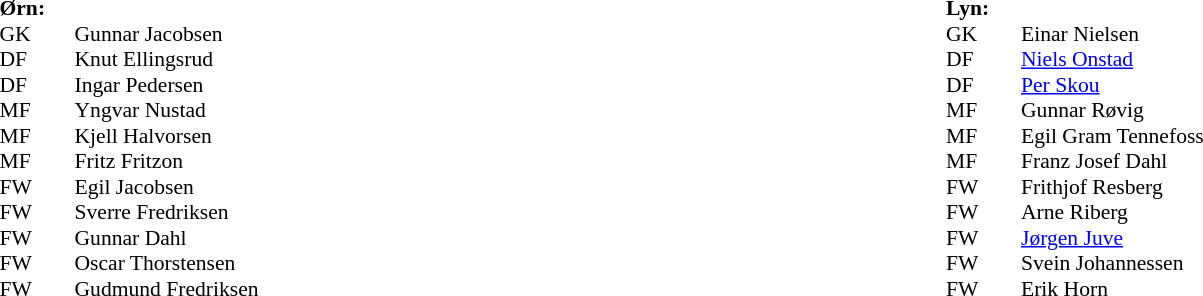<table width=100%>
<tr>
<td valign=top width=50%><br><table style=font-size:90% cellspacing=0 cellpadding=0>
<tr>
<td colspan="4"><strong>Ørn:</strong></td>
</tr>
<tr>
<th width=25></th>
<th width=25></th>
</tr>
<tr>
<td>GK</td>
<td></td>
<td>Gunnar Jacobsen</td>
</tr>
<tr>
<td>DF</td>
<td></td>
<td>Knut Ellingsrud</td>
</tr>
<tr>
<td>DF</td>
<td></td>
<td>Ingar Pedersen</td>
</tr>
<tr>
<td>MF</td>
<td></td>
<td>Yngvar Nustad</td>
</tr>
<tr>
<td>MF</td>
<td></td>
<td>Kjell Halvorsen</td>
</tr>
<tr>
<td>MF</td>
<td></td>
<td>Fritz Fritzon</td>
</tr>
<tr>
<td>FW</td>
<td></td>
<td>Egil Jacobsen</td>
</tr>
<tr>
<td>FW</td>
<td></td>
<td>Sverre Fredriksen</td>
</tr>
<tr>
<td>FW</td>
<td></td>
<td>Gunnar Dahl</td>
</tr>
<tr>
<td>FW</td>
<td></td>
<td>Oscar Thorstensen</td>
</tr>
<tr>
<td>FW</td>
<td></td>
<td>Gudmund Fredriksen</td>
</tr>
</table>
</td>
<td valign="top" width="50%"><br><table style=font-size:90% cellspacing=0 cellpadding=0>
<tr>
<td colspan="4"><strong>Lyn:</strong></td>
</tr>
<tr>
<th width=25></th>
<th width=25></th>
</tr>
<tr>
<td>GK</td>
<td></td>
<td>Einar Nielsen</td>
</tr>
<tr>
<td>DF</td>
<td></td>
<td><a href='#'>Niels Onstad</a></td>
</tr>
<tr>
<td>DF</td>
<td></td>
<td><a href='#'>Per Skou</a></td>
</tr>
<tr>
<td>MF</td>
<td></td>
<td>Gunnar Røvig</td>
</tr>
<tr>
<td>MF</td>
<td></td>
<td>Egil Gram Tennefoss</td>
</tr>
<tr>
<td>MF</td>
<td></td>
<td>Franz Josef Dahl</td>
</tr>
<tr>
<td>FW</td>
<td></td>
<td>Frithjof Resberg</td>
</tr>
<tr>
<td>FW</td>
<td></td>
<td>Arne Riberg</td>
</tr>
<tr>
<td>FW</td>
<td></td>
<td><a href='#'>Jørgen Juve</a></td>
</tr>
<tr>
<td>FW</td>
<td></td>
<td>Svein Johannessen</td>
</tr>
<tr>
<td>FW</td>
<td></td>
<td>Erik Horn</td>
</tr>
</table>
</td>
</tr>
</table>
